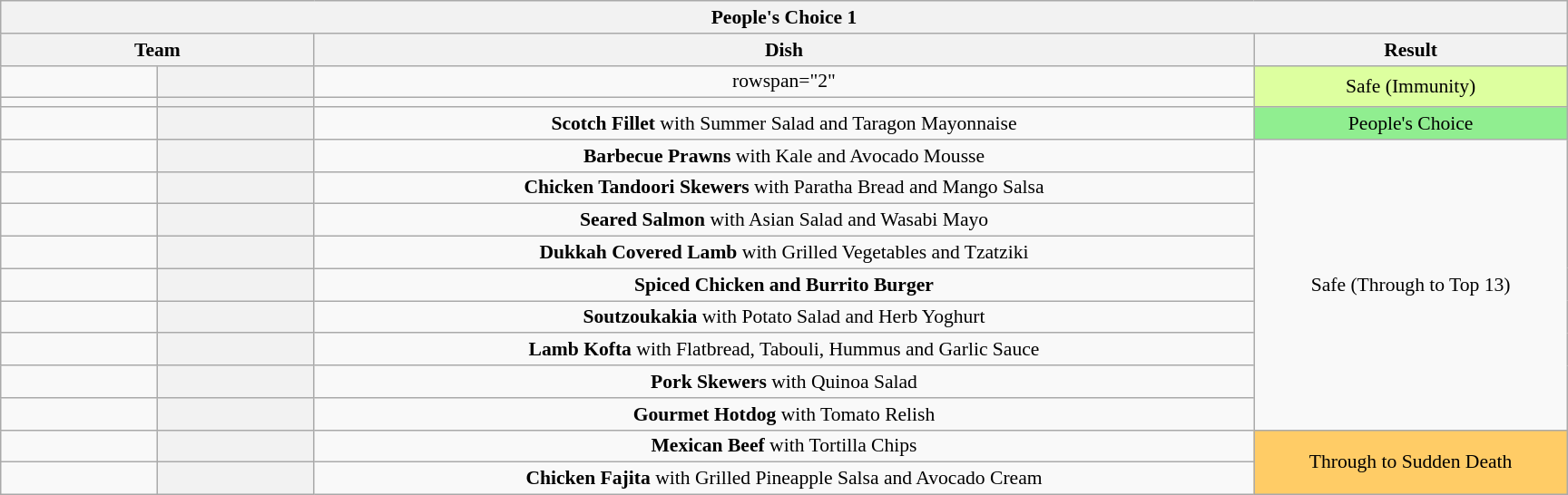<table class="wikitable plainrowheaders" style="margin:1em auto; text-align:center; font-size:90%; width:80em;">
<tr>
<th colspan="4" >People's Choice 1</th>
</tr>
<tr>
<th style="width:20%;" colspan="2">Team</th>
<th style="width:60%;">Dish</th>
<th style="width:20%;">Result</th>
</tr>
<tr>
<td></td>
<th></th>
<td>rowspan="2" </td>
<td rowspan="2" bgcolor="DDFF9F">Safe (Immunity)</td>
</tr>
<tr>
<td></td>
<th></th>
</tr>
<tr>
<td></td>
<th></th>
<td><strong>Scotch Fillet</strong> with Summer Salad and Taragon Mayonnaise</td>
<td style="background:lightgreen">People's Choice</td>
</tr>
<tr>
<td></td>
<th></th>
<td><strong>Barbecue Prawns</strong> with Kale and Avocado Mousse</td>
<td rowspan="9">Safe (Through to Top 13)</td>
</tr>
<tr>
<td></td>
<th></th>
<td><strong>Chicken Tandoori Skewers</strong> with Paratha Bread and Mango Salsa</td>
</tr>
<tr>
<td></td>
<th></th>
<td><strong>Seared Salmon</strong> with Asian Salad and Wasabi Mayo</td>
</tr>
<tr>
<td></td>
<th></th>
<td><strong>Dukkah Covered Lamb</strong> with Grilled Vegetables and Tzatziki</td>
</tr>
<tr>
<td></td>
<th></th>
<td><strong>Spiced Chicken and Burrito Burger</strong></td>
</tr>
<tr>
<td></td>
<th></th>
<td><strong>Soutzoukakia</strong> with Potato Salad and Herb Yoghurt</td>
</tr>
<tr>
<td></td>
<th></th>
<td><strong>Lamb Kofta</strong> with Flatbread, Tabouli, Hummus and Garlic Sauce</td>
</tr>
<tr>
<td></td>
<th></th>
<td><strong>Pork Skewers</strong> with Quinoa Salad</td>
</tr>
<tr>
<td></td>
<th></th>
<td><strong>Gourmet Hotdog</strong> with Tomato Relish</td>
</tr>
<tr>
<td></td>
<th></th>
<td><strong>Mexican Beef</strong> with Tortilla Chips</td>
<td rowspan="2" bgcolor="FFCC66">Through to Sudden Death</td>
</tr>
<tr>
<td></td>
<th></th>
<td><strong>Chicken Fajita</strong> with Grilled Pineapple Salsa and Avocado Cream</td>
</tr>
</table>
